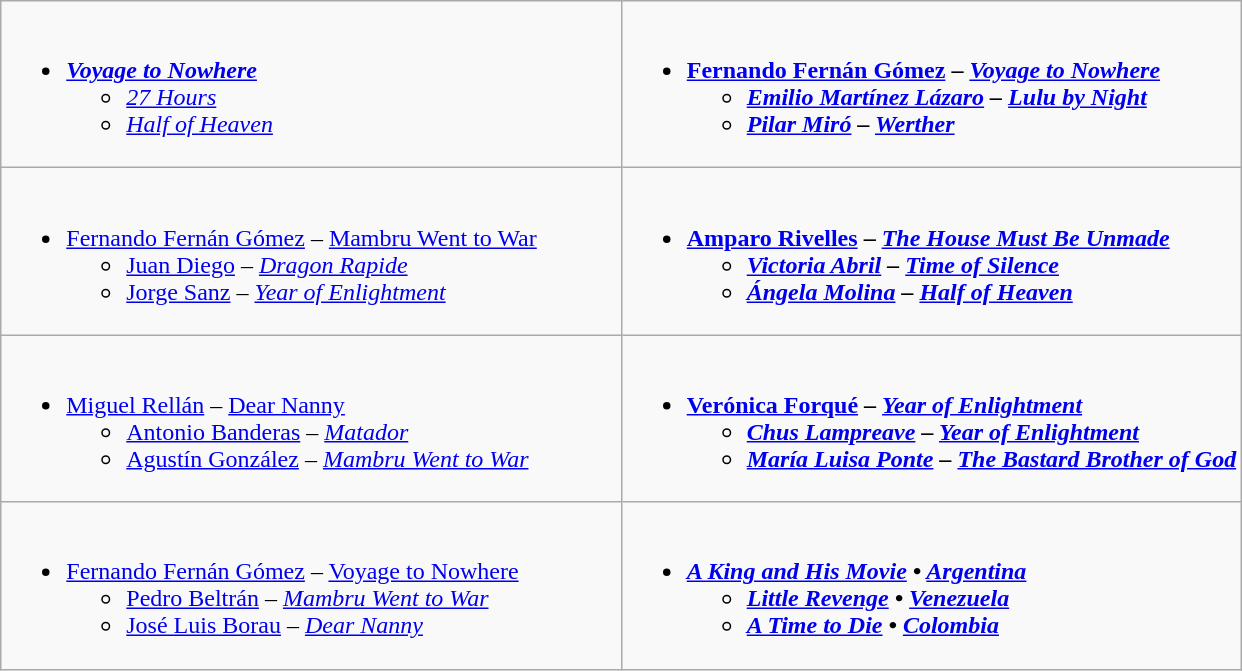<table class=wikitable style="width=100%">
<tr>
<td style="vertical-align:top;" width="50%"><br><ul><li><strong><em><a href='#'>Voyage to Nowhere</a></em></strong><ul><li><em><a href='#'>27 Hours</a></em></li><li><em><a href='#'>Half of Heaven</a></em></li></ul></li></ul></td>
<td style="vertical-align:top;" width="50%"><br><ul><li><strong><a href='#'>Fernando Fernán Gómez</a> – <em><a href='#'>Voyage to Nowhere</a><strong><em><ul><li><a href='#'>Emilio Martínez Lázaro</a> – </em><a href='#'>Lulu by Night</a><em></li><li><a href='#'>Pilar Miró</a> – </em><a href='#'>Werther</a><em></li></ul></li></ul></td>
</tr>
<tr>
<td style="vertical-align:top;" width="50%"><br><ul><li></strong><a href='#'>Fernando Fernán Gómez</a> – </em><a href='#'>Mambru Went to War</a></em></strong><ul><li><a href='#'>Juan Diego</a> – <em><a href='#'>Dragon Rapide</a></em></li><li><a href='#'>Jorge Sanz</a> – <em><a href='#'>Year of Enlightment</a></em></li></ul></li></ul></td>
<td style="vertical-align:top;" width="50%"><br><ul><li><strong><a href='#'>Amparo Rivelles</a> – <em><a href='#'>The House Must Be Unmade</a><strong><em><ul><li><a href='#'>Victoria Abril</a> – </em><a href='#'>Time of Silence</a><em></li><li><a href='#'>Ángela Molina</a> – </em><a href='#'>Half of Heaven</a><em></li></ul></li></ul></td>
</tr>
<tr>
<td style="vertical-align:top;" width="50%"><br><ul><li></strong><a href='#'>Miguel Rellán</a> – </em><a href='#'>Dear Nanny</a></em></strong><ul><li><a href='#'>Antonio Banderas</a> – <em><a href='#'>Matador</a></em></li><li><a href='#'>Agustín González</a> – <em><a href='#'>Mambru Went to War</a></em></li></ul></li></ul></td>
<td style="vertical-align:top;" width="50%"><br><ul><li><strong><a href='#'>Verónica Forqué</a> – <em><a href='#'>Year of Enlightment</a><strong><em><ul><li><a href='#'>Chus Lampreave</a> – </em><a href='#'>Year of Enlightment</a><em></li><li><a href='#'>María Luisa Ponte</a> – </em><a href='#'>The Bastard Brother of God</a><em></li></ul></li></ul></td>
</tr>
<tr>
<td style="vertical-align:top;" width="50%"><br><ul><li></strong><a href='#'>Fernando Fernán Gómez</a> – </em><a href='#'>Voyage to Nowhere</a></em></strong><ul><li><a href='#'>Pedro Beltrán</a> – <em><a href='#'>Mambru Went to War</a></em></li><li><a href='#'>José Luis Borau</a> – <em><a href='#'>Dear Nanny</a></em></li></ul></li></ul></td>
<td style="vertical-align:top;" width="50%"><br><ul><li><strong><em><a href='#'>A King and His Movie</a><em> • <a href='#'>Argentina</a><strong><ul><li></em><a href='#'>Little Revenge</a><em> • <a href='#'>Venezuela</a></li><li></em><a href='#'>A Time to Die</a><em> • <a href='#'>Colombia</a></li></ul></li></ul></td>
</tr>
</table>
